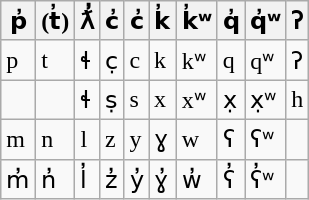<table class="wikitable">
<tr>
<th>p̓</th>
<th>(t̓)</th>
<th>ƛ̓</th>
<th>c̓</th>
<th>c̓</th>
<th>k̓</th>
<th>k̓ʷ</th>
<th>q̓</th>
<th>q̓ʷ</th>
<th>ʔ</th>
</tr>
<tr>
<td>p</td>
<td>t</td>
<td>ɬ</td>
<td>c̣</td>
<td>c</td>
<td>k</td>
<td>kʷ</td>
<td>q</td>
<td>qʷ</td>
<td>ʔ</td>
</tr>
<tr>
<td></td>
<td></td>
<td>ɬ</td>
<td>ṣ</td>
<td>s</td>
<td>x</td>
<td>xʷ</td>
<td>x̣</td>
<td>x̣ʷ</td>
<td>h</td>
</tr>
<tr>
<td>m</td>
<td>n</td>
<td>l</td>
<td>z</td>
<td>y</td>
<td>ɣ</td>
<td>w</td>
<td>ʕ</td>
<td>ʕʷ</td>
<td></td>
</tr>
<tr>
<td>m̓</td>
<td>n̓</td>
<td>l̓</td>
<td>z̓</td>
<td>y̓</td>
<td>ɣ̓</td>
<td>w̓</td>
<td>ʕ̓</td>
<td>ʕ̓ʷ</td>
<td></td>
</tr>
</table>
